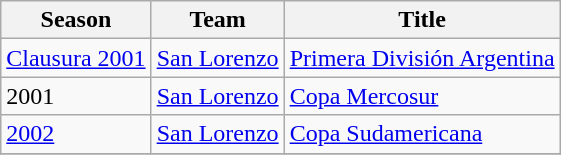<table class="wikitable">
<tr>
<th>Season</th>
<th>Team</th>
<th>Title</th>
</tr>
<tr>
<td><a href='#'>Clausura 2001</a></td>
<td><a href='#'>San Lorenzo</a></td>
<td><a href='#'>Primera División Argentina</a></td>
</tr>
<tr>
<td>2001</td>
<td><a href='#'>San Lorenzo</a></td>
<td><a href='#'>Copa Mercosur</a></td>
</tr>
<tr>
<td><a href='#'>2002</a></td>
<td><a href='#'>San Lorenzo</a></td>
<td><a href='#'>Copa Sudamericana</a></td>
</tr>
<tr>
</tr>
</table>
